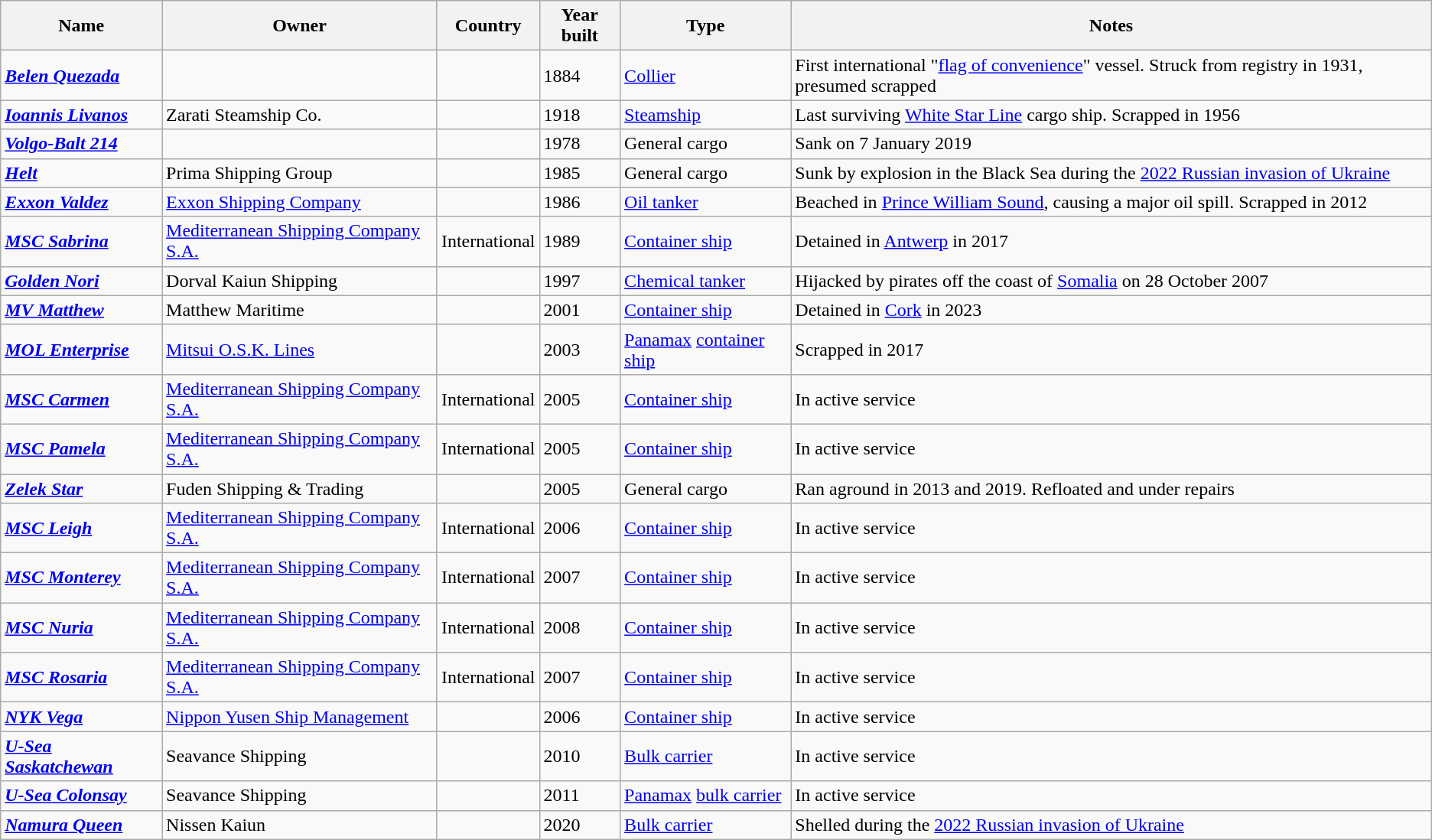<table class="wikitable sortable">
<tr>
<th>Name</th>
<th>Owner</th>
<th>Country</th>
<th>Year built</th>
<th>Type</th>
<th>Notes</th>
</tr>
<tr>
<td><em><a href='#'><strong>Belen Quezada</strong></a></em></td>
<td></td>
<td></td>
<td>1884</td>
<td><a href='#'>Collier</a></td>
<td>First international "<a href='#'>flag of convenience</a>" vessel. Struck from registry in 1931, presumed scrapped</td>
</tr>
<tr>
<td><strong><em><a href='#'>Ioannis Livanos</a></em></strong></td>
<td>Zarati Steamship Co.</td>
<td></td>
<td>1918</td>
<td><a href='#'>Steamship</a></td>
<td>Last surviving <a href='#'>White Star Line</a> cargo ship. Scrapped in 1956</td>
</tr>
<tr>
<td><strong><em><a href='#'>Volgo-Balt 214</a></em></strong></td>
<td></td>
<td></td>
<td>1978</td>
<td>General cargo</td>
<td>Sank on 7 January 2019</td>
</tr>
<tr>
<td><em><a href='#'><strong>Helt</strong></a></em></td>
<td>Prima Shipping Group</td>
<td></td>
<td>1985</td>
<td>General cargo</td>
<td>Sunk by explosion in the Black Sea during the <a href='#'>2022 Russian invasion of Ukraine</a></td>
</tr>
<tr>
<td><strong><em><a href='#'>Exxon Valdez</a></em></strong></td>
<td><a href='#'>Exxon Shipping Company</a></td>
<td></td>
<td>1986</td>
<td><a href='#'>Oil tanker</a></td>
<td>Beached in <a href='#'>Prince William Sound</a>, causing a major oil spill. Scrapped in 2012</td>
</tr>
<tr>
<td><strong><em><a href='#'>MSC Sabrina</a></em></strong></td>
<td><a href='#'>Mediterranean Shipping Company S.A.</a></td>
<td>International</td>
<td>1989</td>
<td><a href='#'>Container ship</a></td>
<td>Detained in <a href='#'>Antwerp</a> in 2017</td>
</tr>
<tr>
<td><strong><em><a href='#'>Golden Nori</a></em></strong></td>
<td>Dorval Kaiun Shipping</td>
<td></td>
<td>1997</td>
<td><a href='#'>Chemical tanker</a></td>
<td>Hijacked by pirates off the coast of <a href='#'>Somalia</a> on 28 October 2007</td>
</tr>
<tr>
<td><strong><em><a href='#'>MV Matthew</a></em></strong></td>
<td>Matthew Maritime</td>
<td></td>
<td>2001</td>
<td><a href='#'>Container ship</a></td>
<td>Detained in <a href='#'>Cork</a> in 2023</td>
</tr>
<tr>
<td><strong><em><a href='#'>MOL Enterprise</a></em></strong></td>
<td><a href='#'>Mitsui O.S.K. Lines</a></td>
<td></td>
<td>2003</td>
<td><a href='#'>Panamax</a> <a href='#'>container ship</a></td>
<td>Scrapped in 2017</td>
</tr>
<tr>
<td><strong><em><a href='#'>MSC Carmen</a></em></strong></td>
<td><a href='#'>Mediterranean Shipping Company S.A.</a></td>
<td>International</td>
<td>2005</td>
<td><a href='#'>Container ship</a></td>
<td>In active service</td>
</tr>
<tr>
<td><strong><em><a href='#'>MSC Pamela</a></em></strong></td>
<td><a href='#'>Mediterranean Shipping Company S.A.</a></td>
<td>International</td>
<td>2005</td>
<td><a href='#'>Container ship</a></td>
<td>In active service</td>
</tr>
<tr>
<td><strong><em><a href='#'>Zelek Star</a></em></strong></td>
<td>Fuden Shipping & Trading</td>
<td></td>
<td>2005</td>
<td>General cargo</td>
<td>Ran aground in 2013 and 2019. Refloated and under repairs</td>
</tr>
<tr>
<td><strong><em><a href='#'>MSC Leigh</a></em></strong></td>
<td><a href='#'>Mediterranean Shipping Company S.A.</a></td>
<td>International</td>
<td>2006</td>
<td><a href='#'>Container ship</a></td>
<td>In active service</td>
</tr>
<tr>
<td><strong><em><a href='#'>MSC Monterey</a></em></strong></td>
<td><a href='#'>Mediterranean Shipping Company S.A.</a></td>
<td>International</td>
<td>2007</td>
<td><a href='#'>Container ship</a></td>
<td>In active service</td>
</tr>
<tr>
<td><strong><em><a href='#'>MSC Nuria</a></em></strong></td>
<td><a href='#'>Mediterranean Shipping Company S.A.</a></td>
<td>International</td>
<td>2008</td>
<td><a href='#'>Container ship</a></td>
<td>In active service</td>
</tr>
<tr>
<td><strong><em><a href='#'>MSC Rosaria</a></em></strong></td>
<td><a href='#'>Mediterranean Shipping Company S.A.</a></td>
<td>International</td>
<td>2007</td>
<td><a href='#'>Container ship</a></td>
<td>In active service</td>
</tr>
<tr>
<td><strong><em><a href='#'>NYK Vega</a></em></strong></td>
<td><a href='#'>Nippon Yusen Ship Management</a></td>
<td></td>
<td>2006</td>
<td><a href='#'>Container ship</a></td>
<td>In active service</td>
</tr>
<tr>
<td><strong><em><a href='#'>U-Sea Saskatchewan</a></em></strong></td>
<td>Seavance Shipping</td>
<td></td>
<td>2010</td>
<td><a href='#'>Bulk carrier</a></td>
<td>In active service</td>
</tr>
<tr>
<td><strong><em><a href='#'>U-Sea Colonsay</a></em></strong></td>
<td>Seavance Shipping</td>
<td></td>
<td>2011</td>
<td><a href='#'>Panamax</a> <a href='#'>bulk carrier</a></td>
<td>In active service</td>
</tr>
<tr>
<td><em><a href='#'><strong>Namura Queen</strong></a></em></td>
<td>Nissen Kaiun</td>
<td></td>
<td>2020</td>
<td><a href='#'>Bulk carrier</a></td>
<td>Shelled during the <a href='#'>2022 Russian invasion of Ukraine</a></td>
</tr>
</table>
